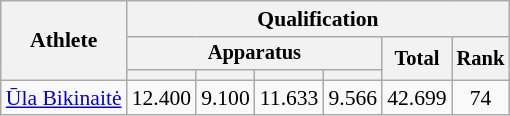<table class="wikitable" style="font-size:90%">
<tr>
<th rowspan=3>Athlete</th>
<th colspan=6>Qualification</th>
</tr>
<tr style="font-size:95%">
<th colspan=4>Apparatus</th>
<th rowspan=2>Total</th>
<th rowspan=2>Rank</th>
</tr>
<tr style="font-size:95%">
<th></th>
<th></th>
<th></th>
<th></th>
</tr>
<tr align=center>
<td align=left><a href='#'>Ūla Bikinaitė</a></td>
<td>12.400</td>
<td>9.100</td>
<td>11.633</td>
<td>9.566</td>
<td>42.699</td>
<td>74</td>
</tr>
</table>
